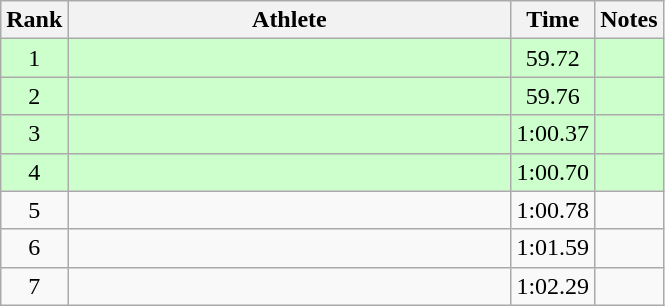<table class="wikitable" style="text-align:center">
<tr>
<th>Rank</th>
<th Style="width:18em">Athlete</th>
<th>Time</th>
<th>Notes</th>
</tr>
<tr style="background:#cfc">
<td>1</td>
<td style="text-align:left"></td>
<td>59.72</td>
<td></td>
</tr>
<tr style="background:#cfc">
<td>2</td>
<td style="text-align:left"></td>
<td>59.76</td>
<td></td>
</tr>
<tr style="background:#cfc">
<td>3</td>
<td style="text-align:left"></td>
<td>1:00.37</td>
<td></td>
</tr>
<tr style="background:#cfc">
<td>4</td>
<td style="text-align:left"></td>
<td>1:00.70</td>
<td></td>
</tr>
<tr>
<td>5</td>
<td style="text-align:left"></td>
<td>1:00.78</td>
<td></td>
</tr>
<tr>
<td>6</td>
<td style="text-align:left"></td>
<td>1:01.59</td>
<td></td>
</tr>
<tr>
<td>7</td>
<td style="text-align:left"></td>
<td>1:02.29</td>
<td></td>
</tr>
</table>
